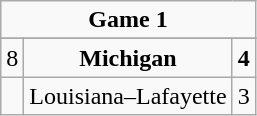<table class="wikitable">
<tr style="text-align:center;">
<td colspan="3"><strong>Game 1</strong></td>
</tr>
<tr style="text-align:center;">
</tr>
<tr style="text-align:center;">
<td>8</td>
<td><strong>Michigan</strong></td>
<td><strong>4</strong></td>
</tr>
<tr style="text-align:center;">
<td></td>
<td>Louisiana–Lafayette</td>
<td>3</td>
</tr>
</table>
